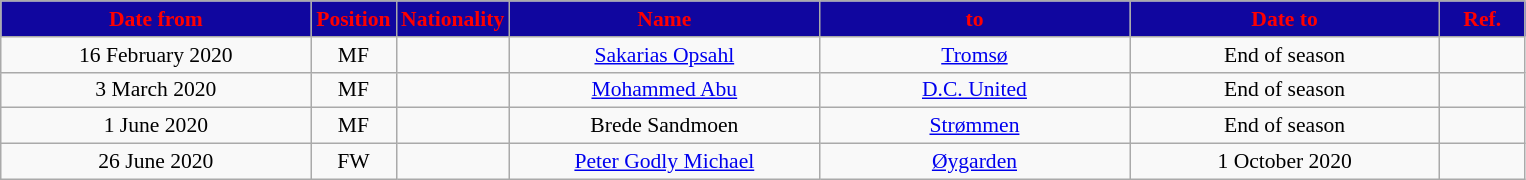<table class="wikitable" style="text-align:center; font-size:90%; ">
<tr>
<th style="background:#10069F; color:red; width:200px;">Date from</th>
<th style="background:#10069F; color:red; width:50px;">Position</th>
<th style="background:#10069F; color:red; width:50px;">Nationality</th>
<th style="background:#10069F; color:red; width:200px;">Name</th>
<th style="background:#10069F; color:red; width:200px;">to</th>
<th style="background:#10069F; color:red; width:200px;">Date to</th>
<th style="background:#10069F; color:red; width:50px;">Ref.</th>
</tr>
<tr>
<td>16 February 2020</td>
<td>MF</td>
<td></td>
<td><a href='#'>Sakarias Opsahl</a></td>
<td><a href='#'>Tromsø</a></td>
<td>End of season</td>
<td></td>
</tr>
<tr>
<td>3 March 2020</td>
<td>MF</td>
<td></td>
<td><a href='#'>Mohammed Abu</a></td>
<td><a href='#'>D.C. United</a></td>
<td>End of season</td>
<td></td>
</tr>
<tr>
<td>1 June 2020</td>
<td>MF</td>
<td></td>
<td>Brede Sandmoen</td>
<td><a href='#'>Strømmen</a></td>
<td>End of season</td>
<td></td>
</tr>
<tr>
<td>26 June 2020</td>
<td>FW</td>
<td></td>
<td><a href='#'>Peter Godly Michael</a></td>
<td><a href='#'>Øygarden</a></td>
<td>1 October 2020</td>
<td></td>
</tr>
</table>
